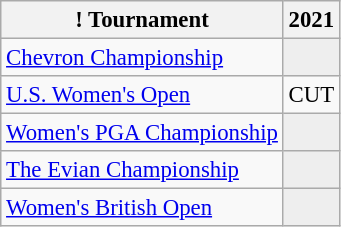<table class="wikitable" style="font-size:95%;text-align:center;">
<tr>
<th>! Tournament</th>
<th>2021</th>
</tr>
<tr>
<td align=left><a href='#'>Chevron Championship</a></td>
<td style="background:#eeeeee;"></td>
</tr>
<tr>
<td align=left><a href='#'>U.S. Women's Open</a></td>
<td>CUT</td>
</tr>
<tr>
<td align=left><a href='#'>Women's PGA Championship</a></td>
<td style="background:#eeeeee;"></td>
</tr>
<tr>
<td align=left><a href='#'>The Evian Championship</a></td>
<td style="background:#eeeeee;"></td>
</tr>
<tr>
<td align=left><a href='#'>Women's British Open</a></td>
<td style="background:#eeeeee;"></td>
</tr>
</table>
